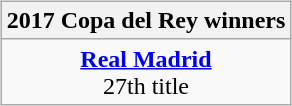<table style="width:100%;">
<tr>
<td valign=top align=right width=33%><br>













</td>
<td style="vertical-align:top; align:center; width:33%;"><br><table style="width:100%;">
<tr>
<td style="width=50%;"></td>
<td></td>
<td style="width=50%;"></td>
</tr>
</table>
<br>

<div></div><table class=wikitable style="text-align:center; margin:auto">
<tr>
<th>2017 Copa del Rey winners</th>
</tr>
<tr>
<td><strong><a href='#'>Real Madrid</a></strong><br>27th title</td>
</tr>
</table>
</td>
<td style="vertical-align:top; align:left; width:33%;"><br>













</td>
</tr>
</table>
